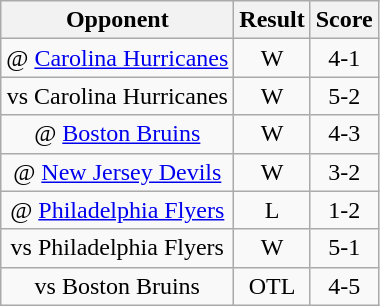<table class="wikitable" border="1">
<tr align="center">
<th>Opponent</th>
<th>Result</th>
<th>Score</th>
</tr>
<tr align="center">
<td>@ <a href='#'>Carolina Hurricanes</a></td>
<td>W</td>
<td>4-1</td>
</tr>
<tr align="center">
<td>vs Carolina Hurricanes</td>
<td>W</td>
<td>5-2</td>
</tr>
<tr align="center">
<td>@ <a href='#'>Boston Bruins</a></td>
<td>W</td>
<td>4-3</td>
</tr>
<tr align="center">
<td>@ <a href='#'>New Jersey Devils</a></td>
<td>W</td>
<td>3-2</td>
</tr>
<tr align="center">
<td>@ <a href='#'>Philadelphia Flyers</a></td>
<td>L</td>
<td>1-2</td>
</tr>
<tr align="center">
<td>vs Philadelphia Flyers</td>
<td>W</td>
<td>5-1</td>
</tr>
<tr align="center">
<td>vs Boston Bruins</td>
<td>OTL</td>
<td>4-5</td>
</tr>
</table>
